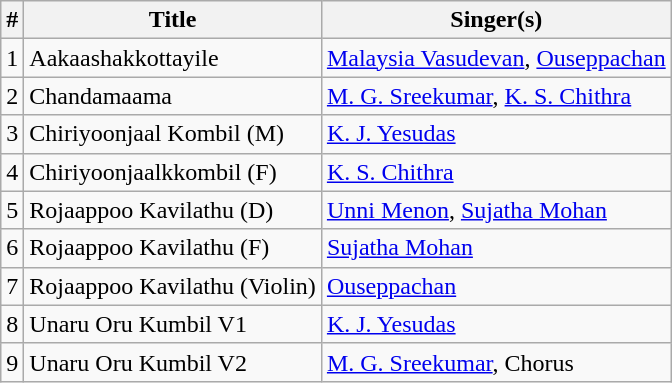<table class="wikitable">
<tr>
<th>#</th>
<th>Title</th>
<th>Singer(s)</th>
</tr>
<tr>
<td>1</td>
<td>Aakaashakkottayile</td>
<td><a href='#'>Malaysia Vasudevan</a>, <a href='#'>Ouseppachan</a></td>
</tr>
<tr>
<td>2</td>
<td>Chandamaama</td>
<td><a href='#'>M. G. Sreekumar</a>, <a href='#'>K. S. Chithra</a></td>
</tr>
<tr>
<td>3</td>
<td>Chiriyoonjaal Kombil (M)</td>
<td><a href='#'>K. J. Yesudas</a></td>
</tr>
<tr>
<td>4</td>
<td>Chiriyoonjaalkkombil (F)</td>
<td><a href='#'>K. S. Chithra</a></td>
</tr>
<tr>
<td>5</td>
<td>Rojaappoo Kavilathu (D)</td>
<td><a href='#'>Unni Menon</a>, <a href='#'>Sujatha Mohan</a></td>
</tr>
<tr>
<td>6</td>
<td>Rojaappoo Kavilathu (F)</td>
<td><a href='#'>Sujatha Mohan</a></td>
</tr>
<tr>
<td>7</td>
<td>Rojaappoo Kavilathu (Violin)</td>
<td><a href='#'>Ouseppachan</a></td>
</tr>
<tr>
<td>8</td>
<td>Unaru Oru Kumbil V1</td>
<td><a href='#'>K. J. Yesudas</a></td>
</tr>
<tr>
<td>9</td>
<td>Unaru Oru Kumbil V2</td>
<td><a href='#'>M. G. Sreekumar</a>, Chorus</td>
</tr>
</table>
